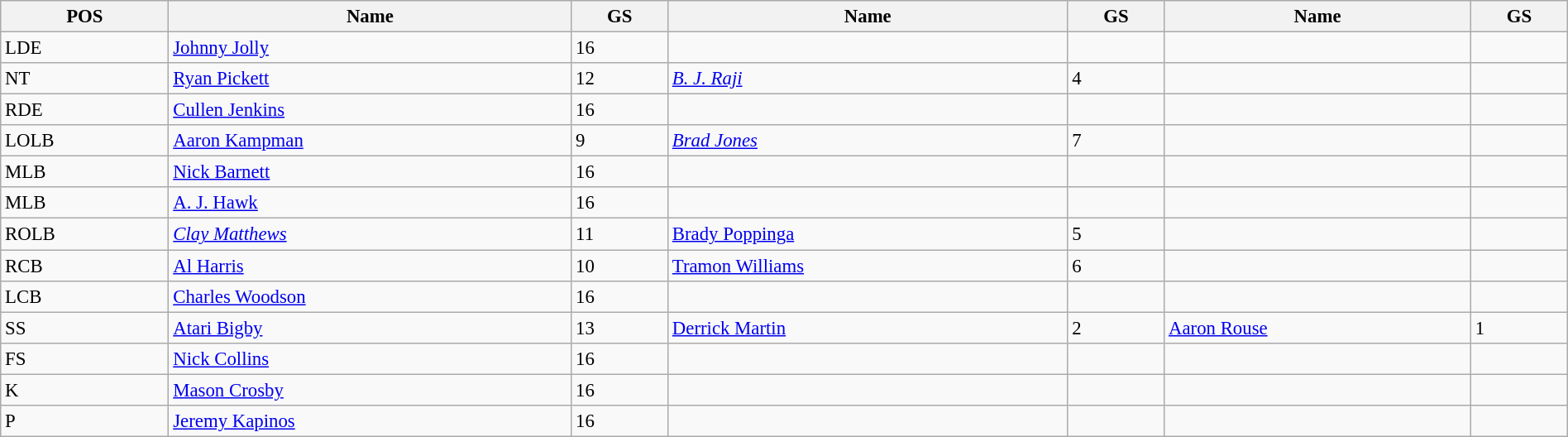<table class="wikitable" style="width:100%; text-align:center; font-size:95%; text-align:left;">
<tr>
<th><strong>POS</strong></th>
<th><strong>Name</strong></th>
<th><strong>GS</strong></th>
<th><strong>Name</strong></th>
<th><strong>GS</strong></th>
<th><strong>Name</strong></th>
<th><strong>GS</strong></th>
</tr>
<tr>
<td>LDE</td>
<td><a href='#'>Johnny Jolly</a></td>
<td>16</td>
<td></td>
<td></td>
<td></td>
<td></td>
</tr>
<tr>
<td>NT</td>
<td><a href='#'>Ryan Pickett</a></td>
<td>12</td>
<td><em><a href='#'>B. J. Raji</a></em></td>
<td>4</td>
<td></td>
<td></td>
</tr>
<tr>
<td>RDE</td>
<td><a href='#'>Cullen Jenkins</a></td>
<td>16</td>
<td></td>
<td></td>
<td></td>
<td></td>
</tr>
<tr>
<td>LOLB</td>
<td><a href='#'>Aaron Kampman</a> </td>
<td>9</td>
<td><em><a href='#'>Brad Jones</a></em></td>
<td>7</td>
<td></td>
<td></td>
</tr>
<tr>
<td>MLB</td>
<td><a href='#'>Nick Barnett</a></td>
<td>16</td>
<td></td>
<td></td>
<td></td>
<td></td>
</tr>
<tr>
<td>MLB</td>
<td><a href='#'>A. J. Hawk</a></td>
<td>16</td>
<td></td>
<td></td>
<td></td>
<td></td>
</tr>
<tr>
<td>ROLB</td>
<td><em><a href='#'>Clay Matthews</a></em></td>
<td>11</td>
<td><a href='#'>Brady Poppinga</a></td>
<td>5</td>
<td></td>
<td></td>
</tr>
<tr>
<td>RCB</td>
<td><a href='#'>Al Harris</a> </td>
<td>10</td>
<td><a href='#'>Tramon Williams</a></td>
<td>6</td>
<td></td>
<td></td>
</tr>
<tr>
<td>LCB</td>
<td><a href='#'>Charles Woodson</a></td>
<td>16</td>
<td></td>
<td></td>
<td></td>
<td></td>
</tr>
<tr>
<td>SS</td>
<td><a href='#'>Atari Bigby</a></td>
<td>13</td>
<td><a href='#'>Derrick Martin</a></td>
<td>2</td>
<td><a href='#'>Aaron Rouse</a></td>
<td>1</td>
</tr>
<tr>
<td>FS</td>
<td><a href='#'>Nick Collins</a></td>
<td>16</td>
<td></td>
<td></td>
<td></td>
<td></td>
</tr>
<tr>
<td>K</td>
<td><a href='#'>Mason Crosby</a></td>
<td>16</td>
<td></td>
<td></td>
<td></td>
<td></td>
</tr>
<tr>
<td>P</td>
<td><a href='#'>Jeremy Kapinos</a></td>
<td>16</td>
<td></td>
<td></td>
<td></td>
<td></td>
</tr>
</table>
